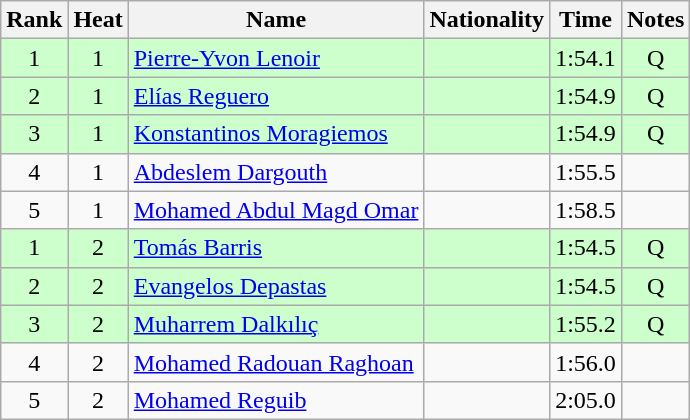<table class="wikitable sortable" style="text-align:center">
<tr>
<th>Rank</th>
<th>Heat</th>
<th>Name</th>
<th>Nationality</th>
<th>Time</th>
<th>Notes</th>
</tr>
<tr bgcolor=ccffcc>
<td>1</td>
<td>1</td>
<td align=left><a href='#'>Pierre-Yvon Lenoir</a></td>
<td align=left></td>
<td>1:54.1</td>
<td>Q</td>
</tr>
<tr bgcolor=ccffcc>
<td>2</td>
<td>1</td>
<td align=left><a href='#'>Elías Reguero</a></td>
<td align=left></td>
<td>1:54.9</td>
<td>Q</td>
</tr>
<tr bgcolor=ccffcc>
<td>3</td>
<td>1</td>
<td align=left><a href='#'>Konstantinos Moragiemos</a></td>
<td align=left></td>
<td>1:54.9</td>
<td>Q</td>
</tr>
<tr>
<td>4</td>
<td>1</td>
<td align=left><a href='#'>Abdeslem Dargouth</a></td>
<td align=left></td>
<td>1:55.5</td>
<td></td>
</tr>
<tr>
<td>5</td>
<td>1</td>
<td align=left><a href='#'>Mohamed Abdul Magd Omar</a></td>
<td align=left></td>
<td>1:58.5</td>
<td></td>
</tr>
<tr bgcolor=ccffcc>
<td>1</td>
<td>2</td>
<td align=left><a href='#'>Tomás Barris</a></td>
<td align=left></td>
<td>1:54.5</td>
<td>Q</td>
</tr>
<tr bgcolor=ccffcc>
<td>2</td>
<td>2</td>
<td align=left><a href='#'>Evangelos Depastas</a></td>
<td align=left></td>
<td>1:54.5</td>
<td>Q</td>
</tr>
<tr bgcolor=ccffcc>
<td>3</td>
<td>2</td>
<td align=left><a href='#'>Muharrem Dalkılıç</a></td>
<td align=left></td>
<td>1:55.2</td>
<td>Q</td>
</tr>
<tr>
<td>4</td>
<td>2</td>
<td align=left><a href='#'>Mohamed Radouan Raghoan</a></td>
<td align=left></td>
<td>1:56.0</td>
<td></td>
</tr>
<tr>
<td>5</td>
<td>2</td>
<td align=left><a href='#'>Mohamed Reguib</a></td>
<td align=left></td>
<td>2:05.0</td>
<td></td>
</tr>
</table>
